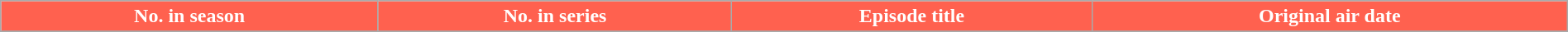<table class="wikitable plainrowheaders" style="width:100%; margin:auto;">
<tr>
<th style="background:#FF614F; color:#ffffff;">No. in season</th>
<th style="background:#FF614F; color:#ffffff;">No. in series</th>
<th style="background:#FF614F; color:#ffffff;">Episode title</th>
<th style="background:#FF614F; color:#ffffff;">Original air date</th>
</tr>
<tr>
</tr>
</table>
